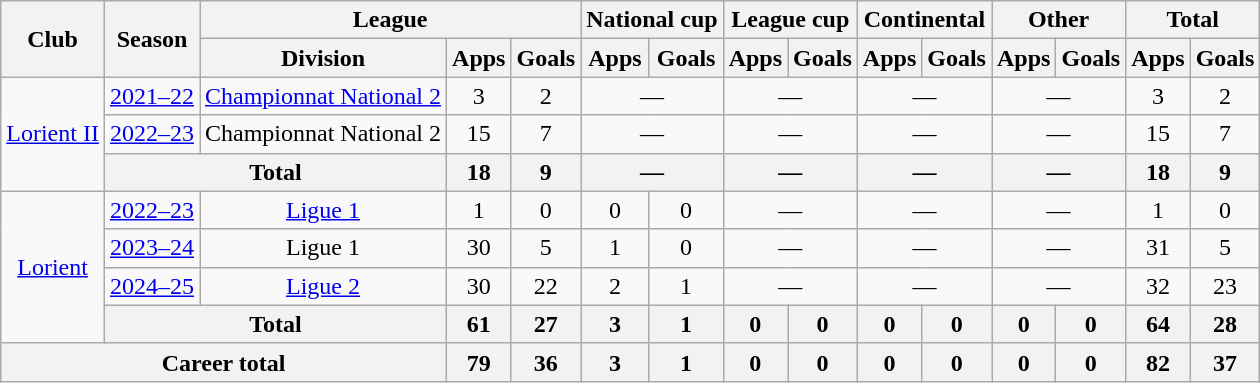<table class=wikitable style=text-align:center>
<tr>
<th rowspan="2">Club</th>
<th rowspan="2">Season</th>
<th colspan="3">League</th>
<th colspan="2">National cup</th>
<th colspan="2">League cup</th>
<th colspan="2">Continental</th>
<th colspan="2">Other</th>
<th colspan="2">Total</th>
</tr>
<tr>
<th>Division</th>
<th>Apps</th>
<th>Goals</th>
<th>Apps</th>
<th>Goals</th>
<th>Apps</th>
<th>Goals</th>
<th>Apps</th>
<th>Goals</th>
<th>Apps</th>
<th>Goals</th>
<th>Apps</th>
<th>Goals</th>
</tr>
<tr>
<td rowspan=3><a href='#'>Lorient II</a></td>
<td><a href='#'>2021–22</a></td>
<td><a href='#'>Championnat National 2</a></td>
<td>3</td>
<td>2</td>
<td colspan="2">—</td>
<td colspan="2">—</td>
<td colspan="2">—</td>
<td colspan="2">—</td>
<td>3</td>
<td>2</td>
</tr>
<tr>
<td><a href='#'>2022–23</a></td>
<td>Championnat National 2</td>
<td>15</td>
<td>7</td>
<td colspan="2">—</td>
<td colspan="2">—</td>
<td colspan="2">—</td>
<td colspan="2">—</td>
<td>15</td>
<td>7</td>
</tr>
<tr>
<th colspan="2">Total</th>
<th>18</th>
<th>9</th>
<th colspan="2">—</th>
<th colspan="2">—</th>
<th colspan="2">—</th>
<th colspan="2">—</th>
<th>18</th>
<th>9</th>
</tr>
<tr>
<td rowspan=4><a href='#'>Lorient</a></td>
<td><a href='#'>2022–23</a></td>
<td><a href='#'>Ligue 1</a></td>
<td>1</td>
<td>0</td>
<td>0</td>
<td>0</td>
<td colspan="2">—</td>
<td colspan="2">—</td>
<td colspan="2">—</td>
<td>1</td>
<td>0</td>
</tr>
<tr>
<td><a href='#'>2023–24</a></td>
<td>Ligue 1</td>
<td>30</td>
<td>5</td>
<td>1</td>
<td>0</td>
<td colspan="2">—</td>
<td colspan="2">—</td>
<td colspan="2">—</td>
<td>31</td>
<td>5</td>
</tr>
<tr>
<td><a href='#'>2024–25</a></td>
<td><a href='#'>Ligue 2</a></td>
<td>30</td>
<td>22</td>
<td>2</td>
<td>1</td>
<td colspan="2">—</td>
<td colspan="2">—</td>
<td colspan="2">—</td>
<td>32</td>
<td>23</td>
</tr>
<tr>
<th colspan="2">Total</th>
<th>61</th>
<th>27</th>
<th>3</th>
<th>1</th>
<th>0</th>
<th>0</th>
<th>0</th>
<th>0</th>
<th>0</th>
<th>0</th>
<th>64</th>
<th>28</th>
</tr>
<tr>
<th colspan="3">Career total</th>
<th>79</th>
<th>36</th>
<th>3</th>
<th>1</th>
<th>0</th>
<th>0</th>
<th>0</th>
<th>0</th>
<th>0</th>
<th>0</th>
<th>82</th>
<th>37</th>
</tr>
</table>
